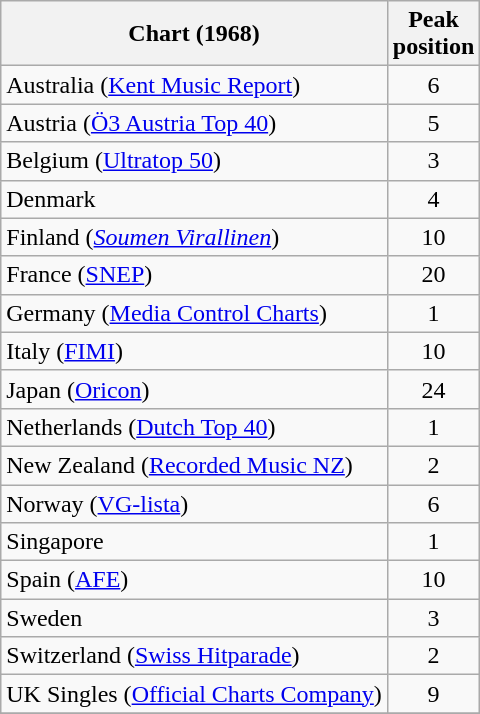<table class="wikitable sortable">
<tr>
<th>Chart (1968)</th>
<th>Peak<br>position</th>
</tr>
<tr>
<td>Australia (<a href='#'>Kent Music Report</a>)</td>
<td align="center">6</td>
</tr>
<tr>
<td>Austria (<a href='#'>Ö3 Austria Top 40</a>)</td>
<td align="center">5</td>
</tr>
<tr>
<td>Belgium (<a href='#'>Ultratop 50</a>)</td>
<td align="center">3</td>
</tr>
<tr>
<td>Denmark</td>
<td align="center">4</td>
</tr>
<tr>
<td>Finland (<a href='#'><em>Soumen Virallinen</em></a>)</td>
<td style="text-align:center;">10</td>
</tr>
<tr>
<td>France (<a href='#'>SNEP</a>)</td>
<td align="center">20</td>
</tr>
<tr>
<td>Germany (<a href='#'>Media Control Charts</a>)</td>
<td align="center">1</td>
</tr>
<tr>
<td>Italy (<a href='#'>FIMI</a>)</td>
<td align="center">10</td>
</tr>
<tr>
<td>Japan (<a href='#'>Oricon</a>)</td>
<td align="center">24</td>
</tr>
<tr>
<td>Netherlands (<a href='#'>Dutch Top 40</a>)</td>
<td align="center">1</td>
</tr>
<tr>
<td>New Zealand (<a href='#'>Recorded Music NZ</a>)</td>
<td align="center">2</td>
</tr>
<tr>
<td>Norway (<a href='#'>VG-lista</a>)</td>
<td align="center">6</td>
</tr>
<tr>
<td>Singapore</td>
<td align="center">1</td>
</tr>
<tr>
<td>Spain (<a href='#'>AFE</a>)</td>
<td align="center">10</td>
</tr>
<tr>
<td>Sweden</td>
<td align="center">3</td>
</tr>
<tr>
<td>Switzerland (<a href='#'>Swiss Hitparade</a>)</td>
<td align="center">2</td>
</tr>
<tr>
<td>UK Singles (<a href='#'>Official Charts Company</a>)</td>
<td align="center">9</td>
</tr>
<tr>
</tr>
</table>
